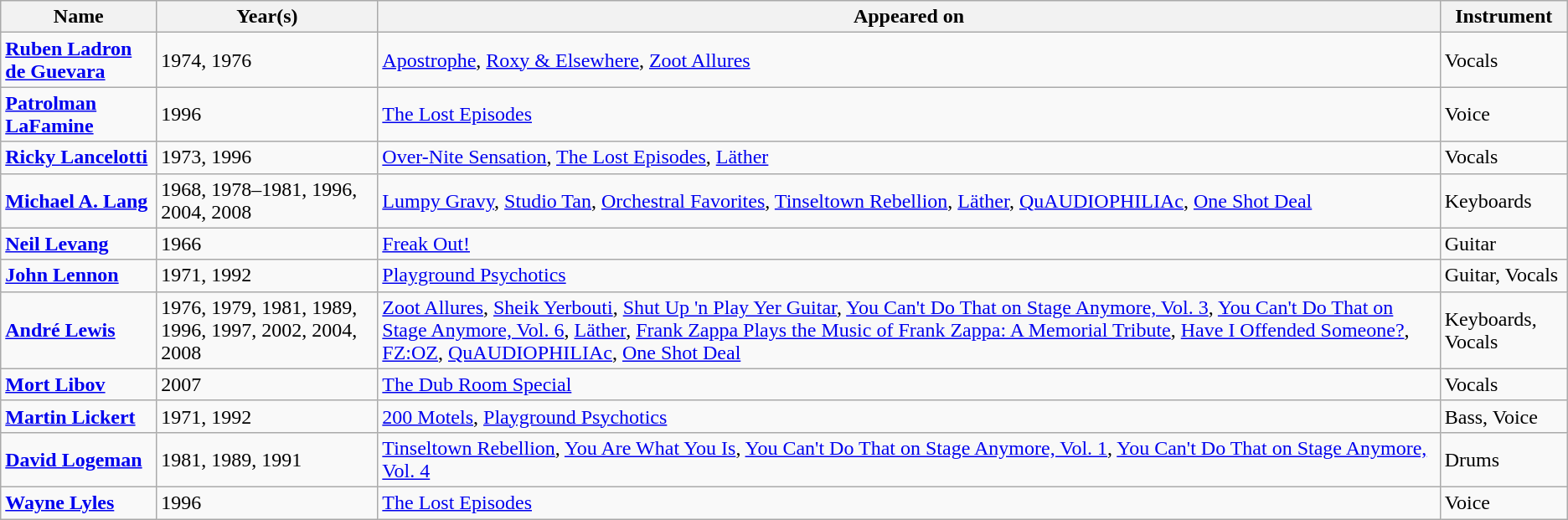<table class="wikitable">
<tr>
<th>Name</th>
<th>Year(s)</th>
<th>Appeared on</th>
<th>Instrument</th>
</tr>
<tr>
<td><strong><a href='#'>Ruben Ladron de Guevara</a></strong></td>
<td>1974, 1976</td>
<td><a href='#'>Apostrophe</a>, <a href='#'>Roxy & Elsewhere</a>, <a href='#'>Zoot Allures</a></td>
<td>Vocals</td>
</tr>
<tr>
<td><strong><a href='#'>Patrolman LaFamine</a></strong></td>
<td>1996</td>
<td><a href='#'>The Lost Episodes</a></td>
<td>Voice</td>
</tr>
<tr>
<td><strong><a href='#'>Ricky Lancelotti</a></strong></td>
<td>1973, 1996</td>
<td><a href='#'>Over-Nite Sensation</a>, <a href='#'>The Lost Episodes</a>, <a href='#'>Läther</a></td>
<td>Vocals</td>
</tr>
<tr>
<td><strong><a href='#'>Michael A. Lang</a></strong></td>
<td>1968, 1978–1981, 1996, 2004, 2008</td>
<td><a href='#'>Lumpy Gravy</a>, <a href='#'>Studio Tan</a>, <a href='#'>Orchestral Favorites</a>, <a href='#'>Tinseltown Rebellion</a>, <a href='#'>Läther</a>, <a href='#'>QuAUDIOPHILIAc</a>, <a href='#'>One Shot Deal</a></td>
<td>Keyboards</td>
</tr>
<tr>
<td><strong><a href='#'>Neil Levang</a></strong></td>
<td>1966</td>
<td><a href='#'>Freak Out!</a></td>
<td>Guitar</td>
</tr>
<tr>
<td><strong><a href='#'>John Lennon</a></strong></td>
<td>1971, 1992</td>
<td><a href='#'>Playground Psychotics</a></td>
<td>Guitar, Vocals</td>
</tr>
<tr>
<td><strong><a href='#'>André Lewis</a></strong></td>
<td>1976, 1979, 1981, 1989, 1996, 1997, 2002, 2004, 2008</td>
<td><a href='#'>Zoot Allures</a>, <a href='#'>Sheik Yerbouti</a>, <a href='#'>Shut Up 'n Play Yer Guitar</a>, <a href='#'>You Can't Do That on Stage Anymore, Vol. 3</a>, <a href='#'>You Can't Do That on Stage Anymore, Vol. 6</a>, <a href='#'>Läther</a>, <a href='#'>Frank Zappa Plays the Music of Frank Zappa: A Memorial Tribute</a>, <a href='#'>Have I Offended Someone?</a>, <a href='#'>FZ:OZ</a>, <a href='#'>QuAUDIOPHILIAc</a>, <a href='#'>One Shot Deal</a></td>
<td>Keyboards, Vocals</td>
</tr>
<tr>
<td><strong><a href='#'>Mort Libov</a></strong></td>
<td>2007</td>
<td><a href='#'>The Dub Room Special</a></td>
<td>Vocals</td>
</tr>
<tr>
<td><strong><a href='#'>Martin Lickert</a></strong></td>
<td>1971, 1992</td>
<td><a href='#'>200 Motels</a>, <a href='#'>Playground Psychotics</a></td>
<td>Bass, Voice</td>
</tr>
<tr>
<td><strong><a href='#'>David Logeman</a></strong></td>
<td>1981, 1989, 1991</td>
<td><a href='#'>Tinseltown Rebellion</a>, <a href='#'>You Are What You Is</a>, <a href='#'>You Can't Do That on Stage Anymore, Vol. 1</a>, <a href='#'>You Can't Do That on Stage Anymore, Vol. 4</a></td>
<td>Drums</td>
</tr>
<tr>
<td><strong><a href='#'>Wayne Lyles</a></strong></td>
<td>1996</td>
<td><a href='#'>The Lost Episodes</a></td>
<td>Voice</td>
</tr>
</table>
